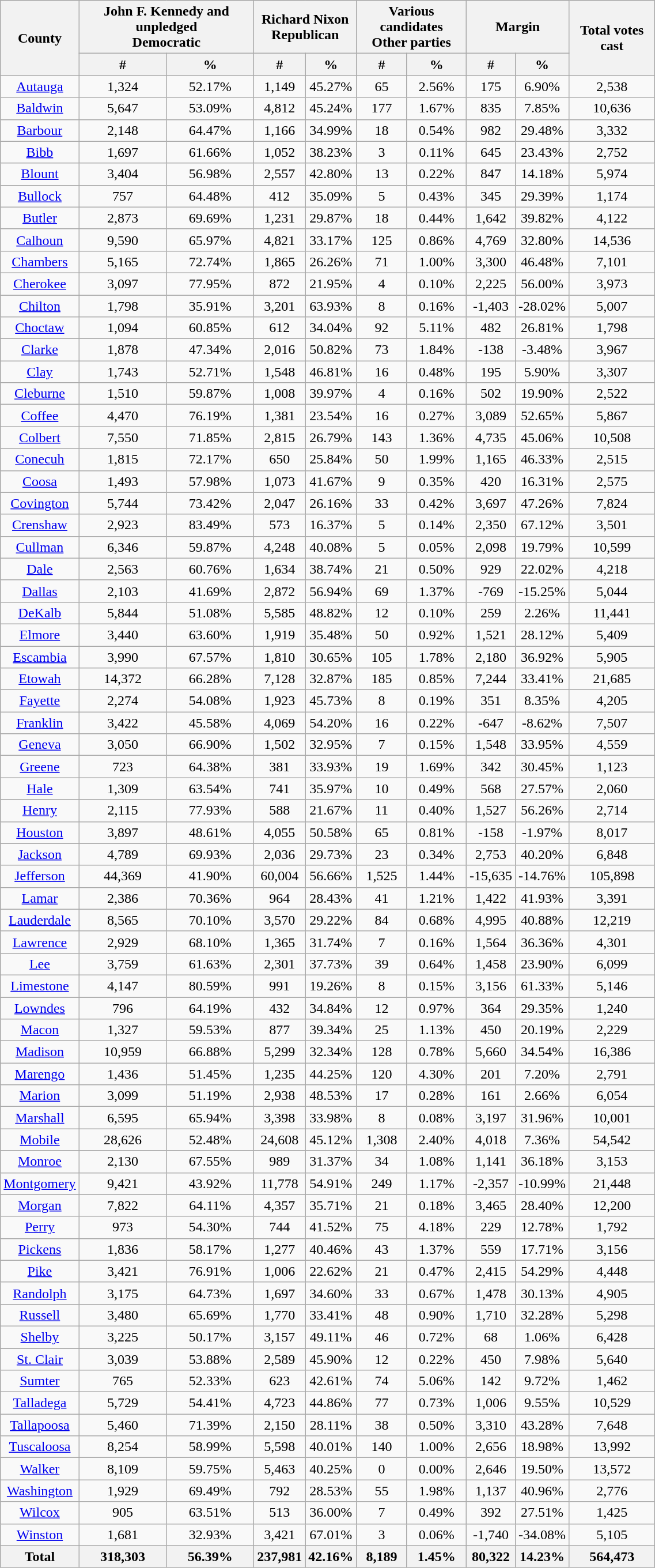<table width="60%" class="wikitable sortable">
<tr>
<th rowspan="2">County</th>
<th colspan="2">John F. Kennedy and unpledged<br>Democratic</th>
<th colspan="2">Richard Nixon<br>Republican</th>
<th colspan="2">Various candidates<br>Other parties</th>
<th colspan="2">Margin</th>
<th rowspan="2" style="text-align:center;">Total votes cast</th>
</tr>
<tr>
<th style="text-align:center;" data-sort-type="number">#</th>
<th style="text-align:center;" data-sort-type="number">%</th>
<th style="text-align:center;" data-sort-type="number">#</th>
<th style="text-align:center;" data-sort-type="number">%</th>
<th style="text-align:center;" data-sort-type="number">#</th>
<th style="text-align:center;" data-sort-type="number">%</th>
<th style="text-align:center;" data-sort-type="number">#</th>
<th style="text-align:center;" data-sort-type="number">%</th>
</tr>
<tr style="text-align:center;">
<td><a href='#'>Autauga</a></td>
<td>1,324</td>
<td>52.17%</td>
<td>1,149</td>
<td>45.27%</td>
<td>65</td>
<td>2.56%</td>
<td>175</td>
<td>6.90%</td>
<td>2,538</td>
</tr>
<tr style="text-align:center;">
<td><a href='#'>Baldwin</a></td>
<td>5,647</td>
<td>53.09%</td>
<td>4,812</td>
<td>45.24%</td>
<td>177</td>
<td>1.67%</td>
<td>835</td>
<td>7.85%</td>
<td>10,636</td>
</tr>
<tr style="text-align:center;">
<td><a href='#'>Barbour</a></td>
<td>2,148</td>
<td>64.47%</td>
<td>1,166</td>
<td>34.99%</td>
<td>18</td>
<td>0.54%</td>
<td>982</td>
<td>29.48%</td>
<td>3,332</td>
</tr>
<tr style="text-align:center;">
<td><a href='#'>Bibb</a></td>
<td>1,697</td>
<td>61.66%</td>
<td>1,052</td>
<td>38.23%</td>
<td>3</td>
<td>0.11%</td>
<td>645</td>
<td>23.43%</td>
<td>2,752</td>
</tr>
<tr style="text-align:center;">
<td><a href='#'>Blount</a></td>
<td>3,404</td>
<td>56.98%</td>
<td>2,557</td>
<td>42.80%</td>
<td>13</td>
<td>0.22%</td>
<td>847</td>
<td>14.18%</td>
<td>5,974</td>
</tr>
<tr style="text-align:center;">
<td><a href='#'>Bullock</a></td>
<td>757</td>
<td>64.48%</td>
<td>412</td>
<td>35.09%</td>
<td>5</td>
<td>0.43%</td>
<td>345</td>
<td>29.39%</td>
<td>1,174</td>
</tr>
<tr style="text-align:center;">
<td><a href='#'>Butler</a></td>
<td>2,873</td>
<td>69.69%</td>
<td>1,231</td>
<td>29.87%</td>
<td>18</td>
<td>0.44%</td>
<td>1,642</td>
<td>39.82%</td>
<td>4,122</td>
</tr>
<tr style="text-align:center;">
<td><a href='#'>Calhoun</a></td>
<td>9,590</td>
<td>65.97%</td>
<td>4,821</td>
<td>33.17%</td>
<td>125</td>
<td>0.86%</td>
<td>4,769</td>
<td>32.80%</td>
<td>14,536</td>
</tr>
<tr style="text-align:center;">
<td><a href='#'>Chambers</a></td>
<td>5,165</td>
<td>72.74%</td>
<td>1,865</td>
<td>26.26%</td>
<td>71</td>
<td>1.00%</td>
<td>3,300</td>
<td>46.48%</td>
<td>7,101</td>
</tr>
<tr style="text-align:center;">
<td><a href='#'>Cherokee</a></td>
<td>3,097</td>
<td>77.95%</td>
<td>872</td>
<td>21.95%</td>
<td>4</td>
<td>0.10%</td>
<td>2,225</td>
<td>56.00%</td>
<td>3,973</td>
</tr>
<tr style="text-align:center;">
<td><a href='#'>Chilton</a></td>
<td>1,798</td>
<td>35.91%</td>
<td>3,201</td>
<td>63.93%</td>
<td>8</td>
<td>0.16%</td>
<td>-1,403</td>
<td>-28.02%</td>
<td>5,007</td>
</tr>
<tr style="text-align:center;">
<td><a href='#'>Choctaw</a></td>
<td>1,094</td>
<td>60.85%</td>
<td>612</td>
<td>34.04%</td>
<td>92</td>
<td>5.11%</td>
<td>482</td>
<td>26.81%</td>
<td>1,798</td>
</tr>
<tr style="text-align:center;">
<td><a href='#'>Clarke</a></td>
<td>1,878</td>
<td>47.34%</td>
<td>2,016</td>
<td>50.82%</td>
<td>73</td>
<td>1.84%</td>
<td>-138</td>
<td>-3.48%</td>
<td>3,967</td>
</tr>
<tr style="text-align:center;">
<td><a href='#'>Clay</a></td>
<td>1,743</td>
<td>52.71%</td>
<td>1,548</td>
<td>46.81%</td>
<td>16</td>
<td>0.48%</td>
<td>195</td>
<td>5.90%</td>
<td>3,307</td>
</tr>
<tr style="text-align:center;">
<td><a href='#'>Cleburne</a></td>
<td>1,510</td>
<td>59.87%</td>
<td>1,008</td>
<td>39.97%</td>
<td>4</td>
<td>0.16%</td>
<td>502</td>
<td>19.90%</td>
<td>2,522</td>
</tr>
<tr style="text-align:center;">
<td><a href='#'>Coffee</a></td>
<td>4,470</td>
<td>76.19%</td>
<td>1,381</td>
<td>23.54%</td>
<td>16</td>
<td>0.27%</td>
<td>3,089</td>
<td>52.65%</td>
<td>5,867</td>
</tr>
<tr style="text-align:center;">
<td><a href='#'>Colbert</a></td>
<td>7,550</td>
<td>71.85%</td>
<td>2,815</td>
<td>26.79%</td>
<td>143</td>
<td>1.36%</td>
<td>4,735</td>
<td>45.06%</td>
<td>10,508</td>
</tr>
<tr style="text-align:center;">
<td><a href='#'>Conecuh</a></td>
<td>1,815</td>
<td>72.17%</td>
<td>650</td>
<td>25.84%</td>
<td>50</td>
<td>1.99%</td>
<td>1,165</td>
<td>46.33%</td>
<td>2,515</td>
</tr>
<tr style="text-align:center;">
<td><a href='#'>Coosa</a></td>
<td>1,493</td>
<td>57.98%</td>
<td>1,073</td>
<td>41.67%</td>
<td>9</td>
<td>0.35%</td>
<td>420</td>
<td>16.31%</td>
<td>2,575</td>
</tr>
<tr style="text-align:center;">
<td><a href='#'>Covington</a></td>
<td>5,744</td>
<td>73.42%</td>
<td>2,047</td>
<td>26.16%</td>
<td>33</td>
<td>0.42%</td>
<td>3,697</td>
<td>47.26%</td>
<td>7,824</td>
</tr>
<tr style="text-align:center;">
<td><a href='#'>Crenshaw</a></td>
<td>2,923</td>
<td>83.49%</td>
<td>573</td>
<td>16.37%</td>
<td>5</td>
<td>0.14%</td>
<td>2,350</td>
<td>67.12%</td>
<td>3,501</td>
</tr>
<tr style="text-align:center;">
<td><a href='#'>Cullman</a></td>
<td>6,346</td>
<td>59.87%</td>
<td>4,248</td>
<td>40.08%</td>
<td>5</td>
<td>0.05%</td>
<td>2,098</td>
<td>19.79%</td>
<td>10,599</td>
</tr>
<tr style="text-align:center;">
<td><a href='#'>Dale</a></td>
<td>2,563</td>
<td>60.76%</td>
<td>1,634</td>
<td>38.74%</td>
<td>21</td>
<td>0.50%</td>
<td>929</td>
<td>22.02%</td>
<td>4,218</td>
</tr>
<tr style="text-align:center;">
<td><a href='#'>Dallas</a></td>
<td>2,103</td>
<td>41.69%</td>
<td>2,872</td>
<td>56.94%</td>
<td>69</td>
<td>1.37%</td>
<td>-769</td>
<td>-15.25%</td>
<td>5,044</td>
</tr>
<tr style="text-align:center;">
<td><a href='#'>DeKalb</a></td>
<td>5,844</td>
<td>51.08%</td>
<td>5,585</td>
<td>48.82%</td>
<td>12</td>
<td>0.10%</td>
<td>259</td>
<td>2.26%</td>
<td>11,441</td>
</tr>
<tr style="text-align:center;">
<td><a href='#'>Elmore</a></td>
<td>3,440</td>
<td>63.60%</td>
<td>1,919</td>
<td>35.48%</td>
<td>50</td>
<td>0.92%</td>
<td>1,521</td>
<td>28.12%</td>
<td>5,409</td>
</tr>
<tr style="text-align:center;">
<td><a href='#'>Escambia</a></td>
<td>3,990</td>
<td>67.57%</td>
<td>1,810</td>
<td>30.65%</td>
<td>105</td>
<td>1.78%</td>
<td>2,180</td>
<td>36.92%</td>
<td>5,905</td>
</tr>
<tr style="text-align:center;">
<td><a href='#'>Etowah</a></td>
<td>14,372</td>
<td>66.28%</td>
<td>7,128</td>
<td>32.87%</td>
<td>185</td>
<td>0.85%</td>
<td>7,244</td>
<td>33.41%</td>
<td>21,685</td>
</tr>
<tr style="text-align:center;">
<td><a href='#'>Fayette</a></td>
<td>2,274</td>
<td>54.08%</td>
<td>1,923</td>
<td>45.73%</td>
<td>8</td>
<td>0.19%</td>
<td>351</td>
<td>8.35%</td>
<td>4,205</td>
</tr>
<tr style="text-align:center;">
<td><a href='#'>Franklin</a></td>
<td>3,422</td>
<td>45.58%</td>
<td>4,069</td>
<td>54.20%</td>
<td>16</td>
<td>0.22%</td>
<td>-647</td>
<td>-8.62%</td>
<td>7,507</td>
</tr>
<tr style="text-align:center;">
<td><a href='#'>Geneva</a></td>
<td>3,050</td>
<td>66.90%</td>
<td>1,502</td>
<td>32.95%</td>
<td>7</td>
<td>0.15%</td>
<td>1,548</td>
<td>33.95%</td>
<td>4,559</td>
</tr>
<tr style="text-align:center;">
<td><a href='#'>Greene</a></td>
<td>723</td>
<td>64.38%</td>
<td>381</td>
<td>33.93%</td>
<td>19</td>
<td>1.69%</td>
<td>342</td>
<td>30.45%</td>
<td>1,123</td>
</tr>
<tr style="text-align:center;">
<td><a href='#'>Hale</a></td>
<td>1,309</td>
<td>63.54%</td>
<td>741</td>
<td>35.97%</td>
<td>10</td>
<td>0.49%</td>
<td>568</td>
<td>27.57%</td>
<td>2,060</td>
</tr>
<tr style="text-align:center;">
<td><a href='#'>Henry</a></td>
<td>2,115</td>
<td>77.93%</td>
<td>588</td>
<td>21.67%</td>
<td>11</td>
<td>0.40%</td>
<td>1,527</td>
<td>56.26%</td>
<td>2,714</td>
</tr>
<tr style="text-align:center;">
<td><a href='#'>Houston</a></td>
<td>3,897</td>
<td>48.61%</td>
<td>4,055</td>
<td>50.58%</td>
<td>65</td>
<td>0.81%</td>
<td>-158</td>
<td>-1.97%</td>
<td>8,017</td>
</tr>
<tr style="text-align:center;">
<td><a href='#'>Jackson</a></td>
<td>4,789</td>
<td>69.93%</td>
<td>2,036</td>
<td>29.73%</td>
<td>23</td>
<td>0.34%</td>
<td>2,753</td>
<td>40.20%</td>
<td>6,848</td>
</tr>
<tr style="text-align:center;">
<td><a href='#'>Jefferson</a></td>
<td>44,369</td>
<td>41.90%</td>
<td>60,004</td>
<td>56.66%</td>
<td>1,525</td>
<td>1.44%</td>
<td>-15,635</td>
<td>-14.76%</td>
<td>105,898</td>
</tr>
<tr style="text-align:center;">
<td><a href='#'>Lamar</a></td>
<td>2,386</td>
<td>70.36%</td>
<td>964</td>
<td>28.43%</td>
<td>41</td>
<td>1.21%</td>
<td>1,422</td>
<td>41.93%</td>
<td>3,391</td>
</tr>
<tr style="text-align:center;">
<td><a href='#'>Lauderdale</a></td>
<td>8,565</td>
<td>70.10%</td>
<td>3,570</td>
<td>29.22%</td>
<td>84</td>
<td>0.68%</td>
<td>4,995</td>
<td>40.88%</td>
<td>12,219</td>
</tr>
<tr style="text-align:center;">
<td><a href='#'>Lawrence</a></td>
<td>2,929</td>
<td>68.10%</td>
<td>1,365</td>
<td>31.74%</td>
<td>7</td>
<td>0.16%</td>
<td>1,564</td>
<td>36.36%</td>
<td>4,301</td>
</tr>
<tr style="text-align:center;">
<td><a href='#'>Lee</a></td>
<td>3,759</td>
<td>61.63%</td>
<td>2,301</td>
<td>37.73%</td>
<td>39</td>
<td>0.64%</td>
<td>1,458</td>
<td>23.90%</td>
<td>6,099</td>
</tr>
<tr style="text-align:center;">
<td><a href='#'>Limestone</a></td>
<td>4,147</td>
<td>80.59%</td>
<td>991</td>
<td>19.26%</td>
<td>8</td>
<td>0.15%</td>
<td>3,156</td>
<td>61.33%</td>
<td>5,146</td>
</tr>
<tr style="text-align:center;">
<td><a href='#'>Lowndes</a></td>
<td>796</td>
<td>64.19%</td>
<td>432</td>
<td>34.84%</td>
<td>12</td>
<td>0.97%</td>
<td>364</td>
<td>29.35%</td>
<td>1,240</td>
</tr>
<tr style="text-align:center;">
<td><a href='#'>Macon</a></td>
<td>1,327</td>
<td>59.53%</td>
<td>877</td>
<td>39.34%</td>
<td>25</td>
<td>1.13%</td>
<td>450</td>
<td>20.19%</td>
<td>2,229</td>
</tr>
<tr style="text-align:center;">
<td><a href='#'>Madison</a></td>
<td>10,959</td>
<td>66.88%</td>
<td>5,299</td>
<td>32.34%</td>
<td>128</td>
<td>0.78%</td>
<td>5,660</td>
<td>34.54%</td>
<td>16,386</td>
</tr>
<tr style="text-align:center;">
<td><a href='#'>Marengo</a></td>
<td>1,436</td>
<td>51.45%</td>
<td>1,235</td>
<td>44.25%</td>
<td>120</td>
<td>4.30%</td>
<td>201</td>
<td>7.20%</td>
<td>2,791</td>
</tr>
<tr style="text-align:center;">
<td><a href='#'>Marion</a></td>
<td>3,099</td>
<td>51.19%</td>
<td>2,938</td>
<td>48.53%</td>
<td>17</td>
<td>0.28%</td>
<td>161</td>
<td>2.66%</td>
<td>6,054</td>
</tr>
<tr style="text-align:center;">
<td><a href='#'>Marshall</a></td>
<td>6,595</td>
<td>65.94%</td>
<td>3,398</td>
<td>33.98%</td>
<td>8</td>
<td>0.08%</td>
<td>3,197</td>
<td>31.96%</td>
<td>10,001</td>
</tr>
<tr style="text-align:center;">
<td><a href='#'>Mobile</a></td>
<td>28,626</td>
<td>52.48%</td>
<td>24,608</td>
<td>45.12%</td>
<td>1,308</td>
<td>2.40%</td>
<td>4,018</td>
<td>7.36%</td>
<td>54,542</td>
</tr>
<tr style="text-align:center;">
<td><a href='#'>Monroe</a></td>
<td>2,130</td>
<td>67.55%</td>
<td>989</td>
<td>31.37%</td>
<td>34</td>
<td>1.08%</td>
<td>1,141</td>
<td>36.18%</td>
<td>3,153</td>
</tr>
<tr style="text-align:center;">
<td><a href='#'>Montgomery</a></td>
<td>9,421</td>
<td>43.92%</td>
<td>11,778</td>
<td>54.91%</td>
<td>249</td>
<td>1.17%</td>
<td>-2,357</td>
<td>-10.99%</td>
<td>21,448</td>
</tr>
<tr style="text-align:center;">
<td><a href='#'>Morgan</a></td>
<td>7,822</td>
<td>64.11%</td>
<td>4,357</td>
<td>35.71%</td>
<td>21</td>
<td>0.18%</td>
<td>3,465</td>
<td>28.40%</td>
<td>12,200</td>
</tr>
<tr style="text-align:center;">
<td><a href='#'>Perry</a></td>
<td>973</td>
<td>54.30%</td>
<td>744</td>
<td>41.52%</td>
<td>75</td>
<td>4.18%</td>
<td>229</td>
<td>12.78%</td>
<td>1,792</td>
</tr>
<tr style="text-align:center;">
<td><a href='#'>Pickens</a></td>
<td>1,836</td>
<td>58.17%</td>
<td>1,277</td>
<td>40.46%</td>
<td>43</td>
<td>1.37%</td>
<td>559</td>
<td>17.71%</td>
<td>3,156</td>
</tr>
<tr style="text-align:center;">
<td><a href='#'>Pike</a></td>
<td>3,421</td>
<td>76.91%</td>
<td>1,006</td>
<td>22.62%</td>
<td>21</td>
<td>0.47%</td>
<td>2,415</td>
<td>54.29%</td>
<td>4,448</td>
</tr>
<tr style="text-align:center;">
<td><a href='#'>Randolph</a></td>
<td>3,175</td>
<td>64.73%</td>
<td>1,697</td>
<td>34.60%</td>
<td>33</td>
<td>0.67%</td>
<td>1,478</td>
<td>30.13%</td>
<td>4,905</td>
</tr>
<tr style="text-align:center;">
<td><a href='#'>Russell</a></td>
<td>3,480</td>
<td>65.69%</td>
<td>1,770</td>
<td>33.41%</td>
<td>48</td>
<td>0.90%</td>
<td>1,710</td>
<td>32.28%</td>
<td>5,298</td>
</tr>
<tr style="text-align:center;">
<td><a href='#'>Shelby</a></td>
<td>3,225</td>
<td>50.17%</td>
<td>3,157</td>
<td>49.11%</td>
<td>46</td>
<td>0.72%</td>
<td>68</td>
<td>1.06%</td>
<td>6,428</td>
</tr>
<tr style="text-align:center;">
<td><a href='#'>St. Clair</a></td>
<td>3,039</td>
<td>53.88%</td>
<td>2,589</td>
<td>45.90%</td>
<td>12</td>
<td>0.22%</td>
<td>450</td>
<td>7.98%</td>
<td>5,640</td>
</tr>
<tr style="text-align:center;">
<td><a href='#'>Sumter</a></td>
<td>765</td>
<td>52.33%</td>
<td>623</td>
<td>42.61%</td>
<td>74</td>
<td>5.06%</td>
<td>142</td>
<td>9.72%</td>
<td>1,462</td>
</tr>
<tr style="text-align:center;">
<td><a href='#'>Talladega</a></td>
<td>5,729</td>
<td>54.41%</td>
<td>4,723</td>
<td>44.86%</td>
<td>77</td>
<td>0.73%</td>
<td>1,006</td>
<td>9.55%</td>
<td>10,529</td>
</tr>
<tr style="text-align:center;">
<td><a href='#'>Tallapoosa</a></td>
<td>5,460</td>
<td>71.39%</td>
<td>2,150</td>
<td>28.11%</td>
<td>38</td>
<td>0.50%</td>
<td>3,310</td>
<td>43.28%</td>
<td>7,648</td>
</tr>
<tr style="text-align:center;">
<td><a href='#'>Tuscaloosa</a></td>
<td>8,254</td>
<td>58.99%</td>
<td>5,598</td>
<td>40.01%</td>
<td>140</td>
<td>1.00%</td>
<td>2,656</td>
<td>18.98%</td>
<td>13,992</td>
</tr>
<tr style="text-align:center;">
<td><a href='#'>Walker</a></td>
<td>8,109</td>
<td>59.75%</td>
<td>5,463</td>
<td>40.25%</td>
<td>0</td>
<td>0.00%</td>
<td>2,646</td>
<td>19.50%</td>
<td>13,572</td>
</tr>
<tr style="text-align:center;">
<td><a href='#'>Washington</a></td>
<td>1,929</td>
<td>69.49%</td>
<td>792</td>
<td>28.53%</td>
<td>55</td>
<td>1.98%</td>
<td>1,137</td>
<td>40.96%</td>
<td>2,776</td>
</tr>
<tr style="text-align:center;">
<td><a href='#'>Wilcox</a></td>
<td>905</td>
<td>63.51%</td>
<td>513</td>
<td>36.00%</td>
<td>7</td>
<td>0.49%</td>
<td>392</td>
<td>27.51%</td>
<td>1,425</td>
</tr>
<tr style="text-align:center;">
<td><a href='#'>Winston</a></td>
<td>1,681</td>
<td>32.93%</td>
<td>3,421</td>
<td>67.01%</td>
<td>3</td>
<td>0.06%</td>
<td>-1,740</td>
<td>-34.08%</td>
<td>5,105</td>
</tr>
<tr>
<th>Total</th>
<th>318,303</th>
<th>56.39%</th>
<th>237,981</th>
<th>42.16%</th>
<th>8,189</th>
<th>1.45%</th>
<th>80,322</th>
<th>14.23%</th>
<th>564,473</th>
</tr>
</table>
